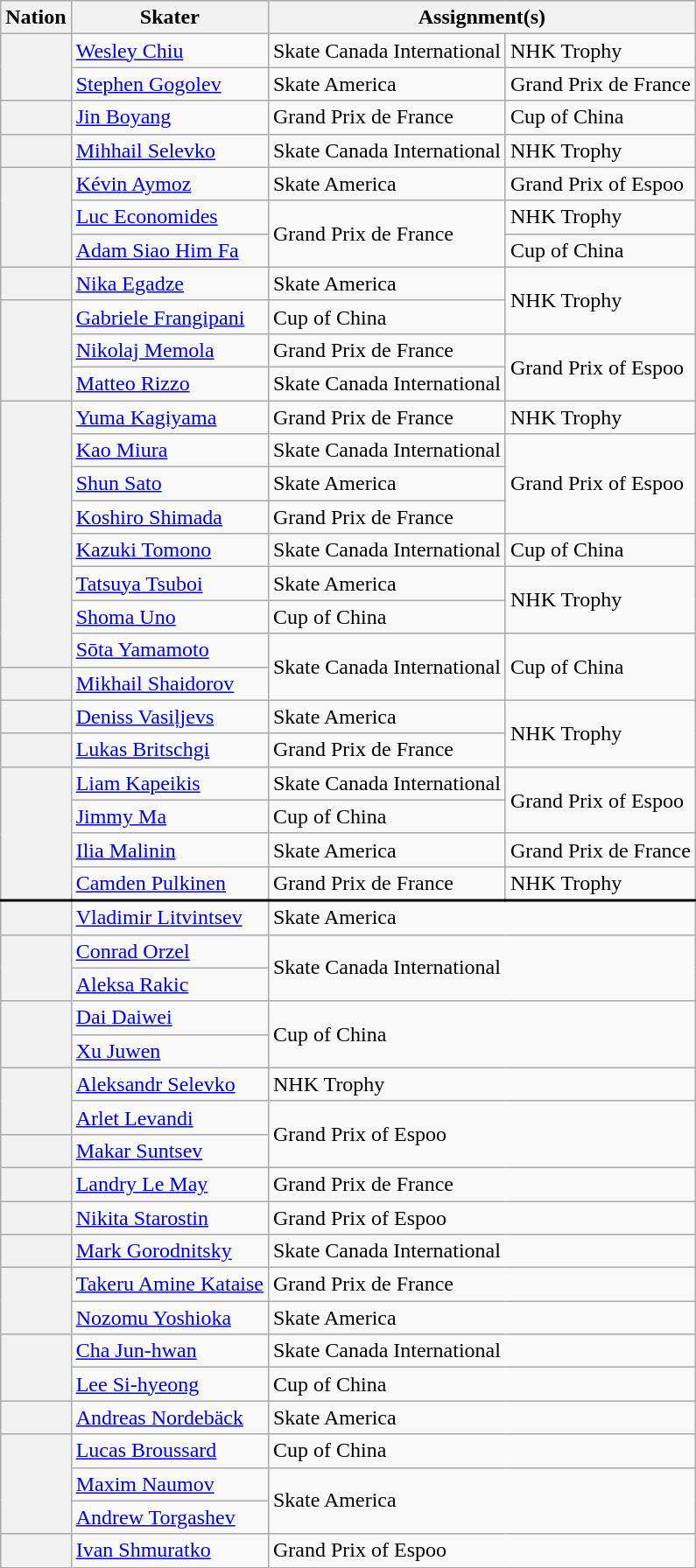<table class="wikitable unsortable" style="text-align:left">
<tr>
<th scope="col">Nation</th>
<th scope="col">Skater</th>
<th scope="col" colspan="2">Assignment(s)</th>
</tr>
<tr>
<th scope="row" style="text-align:left" rowspan="2"></th>
<td><a href='#'>Wesley Chiu</a></td>
<td>Skate Canada International</td>
<td>NHK Trophy</td>
</tr>
<tr>
<td><a href='#'>Stephen Gogolev</a></td>
<td>Skate America</td>
<td>Grand Prix de France</td>
</tr>
<tr>
<th scope="row" style="text-align:left"></th>
<td><a href='#'>Jin Boyang</a></td>
<td>Grand Prix de France</td>
<td>Cup of China</td>
</tr>
<tr>
<th scope="row" style="text-align:left"></th>
<td><a href='#'>Mihhail Selevko</a></td>
<td>Skate Canada International</td>
<td>NHK Trophy</td>
</tr>
<tr>
<th scope="row" style="text-align:left" rowspan="3"></th>
<td><a href='#'>Kévin Aymoz</a></td>
<td>Skate America</td>
<td>Grand Prix of Espoo</td>
</tr>
<tr>
<td><a href='#'>Luc Economides</a></td>
<td rowspan="2">Grand Prix de France</td>
<td>NHK Trophy</td>
</tr>
<tr>
<td><a href='#'>Adam Siao Him Fa</a></td>
<td>Cup of China</td>
</tr>
<tr>
<th scope="row" style="text-align:left"></th>
<td><a href='#'>Nika Egadze</a></td>
<td>Skate America</td>
<td rowspan="2">NHK Trophy</td>
</tr>
<tr>
<th scope="row" style="text-align:left" rowspan="3"></th>
<td><a href='#'>Gabriele Frangipani</a></td>
<td>Cup of China</td>
</tr>
<tr>
<td><a href='#'>Nikolaj Memola</a></td>
<td>Grand Prix de France</td>
<td rowspan="2">Grand Prix of Espoo</td>
</tr>
<tr>
<td><a href='#'>Matteo Rizzo</a></td>
<td>Skate Canada International</td>
</tr>
<tr>
<th scope="row" style="text-align:left" rowspan="8"></th>
<td><a href='#'>Yuma Kagiyama</a></td>
<td>Grand Prix de France</td>
<td>NHK Trophy</td>
</tr>
<tr>
<td><a href='#'>Kao Miura</a></td>
<td>Skate Canada International</td>
<td rowspan="3">Grand Prix of Espoo</td>
</tr>
<tr>
<td><a href='#'>Shun Sato</a></td>
<td>Skate America</td>
</tr>
<tr>
<td><a href='#'>Koshiro Shimada</a></td>
<td>Grand Prix de France</td>
</tr>
<tr>
<td><a href='#'>Kazuki Tomono</a></td>
<td>Skate Canada International</td>
<td>Cup of China</td>
</tr>
<tr>
<td><a href='#'>Tatsuya Tsuboi</a></td>
<td>Skate America</td>
<td rowspan="2">NHK Trophy</td>
</tr>
<tr>
<td><a href='#'>Shoma Uno</a></td>
<td>Cup of China</td>
</tr>
<tr>
<td><a href='#'>Sōta Yamamoto</a></td>
<td rowspan="2">Skate Canada International</td>
<td rowspan="2">Cup of China</td>
</tr>
<tr>
<th scope="row" style="text-align:left"></th>
<td><a href='#'>Mikhail Shaidorov</a></td>
</tr>
<tr>
<th scope="row" style="text-align:left"></th>
<td><a href='#'>Deniss Vasiļjevs</a></td>
<td>Skate America</td>
<td rowspan="2">NHK Trophy</td>
</tr>
<tr>
<th scope="row" style="text-align:left"></th>
<td><a href='#'>Lukas Britschgi</a></td>
<td>Grand Prix de France</td>
</tr>
<tr>
<th scope="row" style="text-align:left" rowspan="4"></th>
<td><a href='#'>Liam Kapeikis</a></td>
<td>Skate Canada International</td>
<td rowspan="2">Grand Prix of Espoo</td>
</tr>
<tr>
<td><a href='#'>Jimmy Ma</a></td>
<td>Cup of China</td>
</tr>
<tr>
<td><a href='#'>Ilia Malinin</a></td>
<td>Skate America</td>
<td>Grand Prix de France</td>
</tr>
<tr>
<td><a href='#'>Camden Pulkinen</a></td>
<td>Grand Prix de France</td>
<td>NHK Trophy</td>
</tr>
<tr style="border-top:2.5px solid">
<th scope="row" style="text-align:left"></th>
<td><a href='#'>Vladimir Litvintsev</a></td>
<td colspan="2">Skate America</td>
</tr>
<tr>
<th scope="row" style="text-align:left" rowspan="2"></th>
<td><a href='#'>Conrad Orzel</a></td>
<td colspan="2" rowspan="2">Skate Canada International</td>
</tr>
<tr>
<td><a href='#'>Aleksa Rakic</a></td>
</tr>
<tr>
<th scope="row" style="text-align:left" rowspan="2"></th>
<td><a href='#'>Dai Daiwei</a></td>
<td colspan="2" rowspan="2">Cup of China</td>
</tr>
<tr>
<td><a href='#'>Xu Juwen</a></td>
</tr>
<tr>
<th rowspan="2" style="text-align:left"></th>
<td><a href='#'>Aleksandr Selevko</a></td>
<td colspan="2">NHK Trophy</td>
</tr>
<tr>
<td><a href='#'>Arlet Levandi</a></td>
<td colspan="2" rowspan="2">Grand Prix of Espoo</td>
</tr>
<tr>
<th scope="row" style="text-align:left"></th>
<td><a href='#'>Makar Suntsev</a></td>
</tr>
<tr>
<th scope="row" style="text-align:left"></th>
<td><a href='#'>Landry Le May</a></td>
<td colspan="2">Grand Prix de France</td>
</tr>
<tr>
<th style="text-align:left"></th>
<td><a href='#'>Nikita Starostin</a></td>
<td colspan="2">Grand Prix of Espoo</td>
</tr>
<tr>
<th scope="row" style="text-align:left"></th>
<td><a href='#'>Mark Gorodnitsky</a></td>
<td colspan="2">Skate Canada International</td>
</tr>
<tr>
<th scope="row" style="text-align:left" rowspan="2"></th>
<td><a href='#'>Takeru Amine Kataise</a></td>
<td colspan="2">Grand Prix de France</td>
</tr>
<tr>
<td><a href='#'>Nozomu Yoshioka</a></td>
<td colspan="2">Skate America</td>
</tr>
<tr>
<th style="text-align:left" rowspan="2"></th>
<td><a href='#'>Cha Jun-hwan</a></td>
<td colspan="2">Skate Canada International</td>
</tr>
<tr>
<td><a href='#'>Lee Si-hyeong</a></td>
<td colspan="2">Cup of China</td>
</tr>
<tr>
<th scope="row" style="text-align:left"></th>
<td><a href='#'>Andreas Nordebäck</a></td>
<td colspan="2">Skate America</td>
</tr>
<tr>
<th scope="row" style="text-align:left" rowspan="3"></th>
<td><a href='#'>Lucas Broussard</a></td>
<td colspan="2">Cup of China</td>
</tr>
<tr>
<td><a href='#'>Maxim Naumov</a></td>
<td colspan="2" rowspan="2">Skate America</td>
</tr>
<tr>
<td><a href='#'>Andrew Torgashev</a></td>
</tr>
<tr>
<th style="text-align:left"></th>
<td><a href='#'>Ivan Shmuratko</a></td>
<td colspan="2">Grand Prix of Espoo</td>
</tr>
</table>
